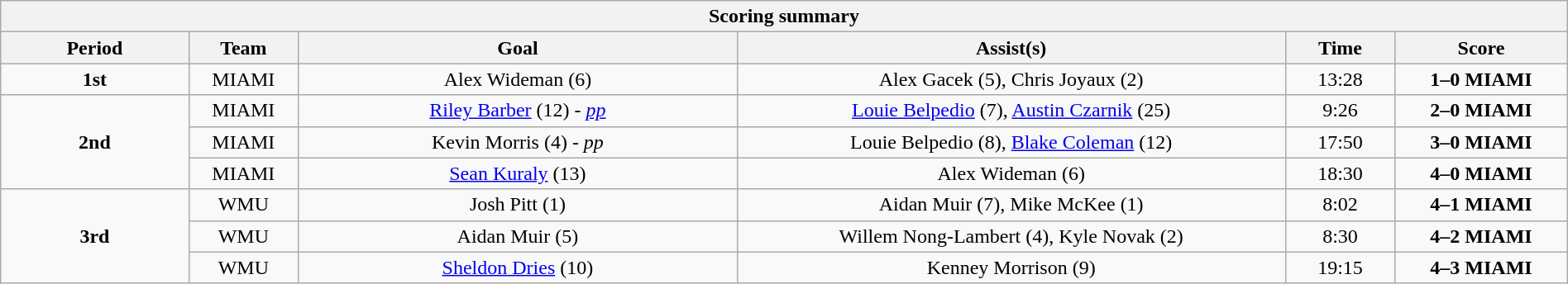<table style="width:100%;" class="wikitable">
<tr>
<th colspan=6>Scoring summary</th>
</tr>
<tr>
<th style="width:12%;">Period</th>
<th style="width:7%;">Team</th>
<th style="width:28%;">Goal</th>
<th style="width:35%;">Assist(s)</th>
<th style="width:7%;">Time</th>
<th style="width:11%;">Score</th>
</tr>
<tr>
<td align=center rowspan="1"><strong>1st</strong></td>
<td align=center>MIAMI</td>
<td align=center>Alex Wideman (6)</td>
<td align=center>Alex Gacek (5), Chris Joyaux (2)</td>
<td align=center>13:28</td>
<td align=center><strong>1–0 MIAMI</strong></td>
</tr>
<tr>
<td rowspan="3" align=center><strong>2nd</strong></td>
<td align=center>MIAMI</td>
<td align=center><a href='#'>Riley Barber</a> (12) - <em><a href='#'>pp</a></em></td>
<td align=center><a href='#'>Louie Belpedio</a> (7), <a href='#'>Austin Czarnik</a> (25)</td>
<td align=center>9:26</td>
<td align=center><strong>2–0 MIAMI</strong></td>
</tr>
<tr>
<td align=center>MIAMI</td>
<td align=center>Kevin Morris (4) - <em>pp</em></td>
<td align=center>Louie Belpedio (8), <a href='#'>Blake Coleman</a> (12)</td>
<td align=center>17:50</td>
<td align=center><strong>3–0 MIAMI</strong></td>
</tr>
<tr>
<td align=center>MIAMI</td>
<td align=center><a href='#'>Sean Kuraly</a> (13)</td>
<td align=center>Alex Wideman (6)</td>
<td align=center>18:30</td>
<td align=center><strong>4–0 MIAMI</strong></td>
</tr>
<tr>
<td rowspan="3" align=center><strong>3rd</strong></td>
<td align=center>WMU</td>
<td align=center>Josh Pitt (1)</td>
<td align=center>Aidan Muir (7), Mike McKee (1)</td>
<td align=center>8:02</td>
<td align=center><strong>4–1 MIAMI</strong></td>
</tr>
<tr>
<td align=center>WMU</td>
<td align=center>Aidan Muir (5)</td>
<td align=center>Willem Nong-Lambert (4), Kyle Novak (2)</td>
<td align=center>8:30</td>
<td align=center><strong>4–2 MIAMI</strong></td>
</tr>
<tr>
<td align=center>WMU</td>
<td align=center><a href='#'>Sheldon Dries</a> (10)</td>
<td align=center>Kenney Morrison (9)</td>
<td align=center>19:15</td>
<td align=center><strong>4–3 MIAMI</strong></td>
</tr>
</table>
